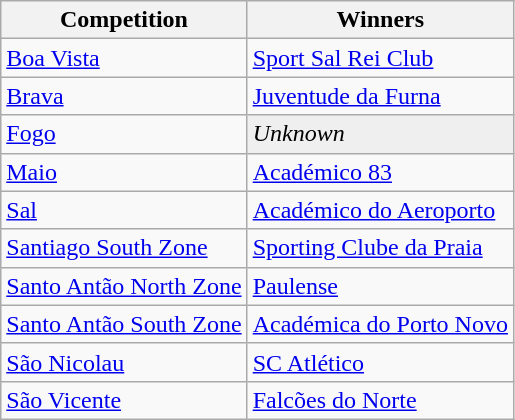<table class="wikitable">
<tr>
<th>Competition</th>
<th>Winners</th>
</tr>
<tr>
<td><a href='#'>Boa Vista</a></td>
<td><a href='#'>Sport Sal Rei Club</a></td>
</tr>
<tr>
<td><a href='#'>Brava</a></td>
<td><a href='#'>Juventude da Furna</a></td>
</tr>
<tr>
<td><a href='#'>Fogo</a></td>
<td bgcolor=EFEFEF><em>Unknown</em></td>
</tr>
<tr>
<td><a href='#'>Maio</a></td>
<td><a href='#'>Académico 83</a></td>
</tr>
<tr>
<td><a href='#'>Sal</a></td>
<td><a href='#'>Académico do Aeroporto</a></td>
</tr>
<tr>
<td><a href='#'>Santiago South Zone</a></td>
<td><a href='#'>Sporting Clube da Praia</a></td>
</tr>
<tr>
<td><a href='#'>Santo Antão North Zone</a></td>
<td><a href='#'>Paulense</a></td>
</tr>
<tr>
<td><a href='#'>Santo Antão South Zone</a></td>
<td><a href='#'>Académica do Porto Novo</a></td>
</tr>
<tr>
<td><a href='#'>São Nicolau</a></td>
<td><a href='#'>SC Atlético</a></td>
</tr>
<tr>
<td><a href='#'>São Vicente</a></td>
<td><a href='#'>Falcões do Norte</a></td>
</tr>
</table>
